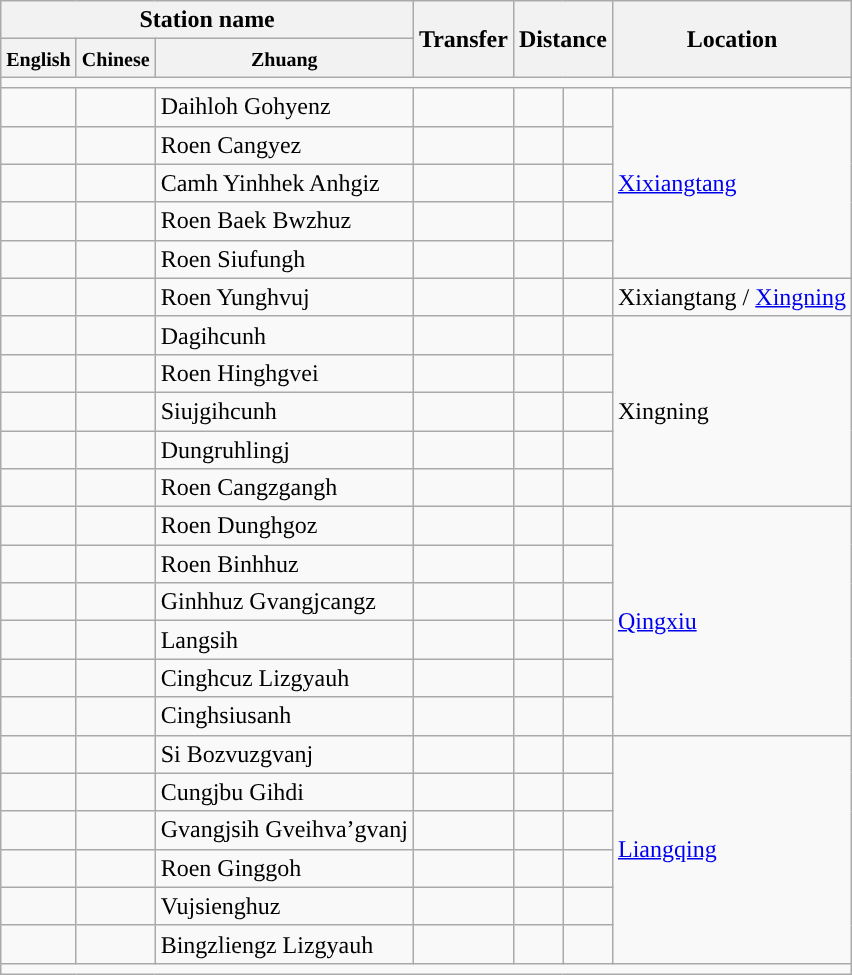<table class="wikitable">
<tr>
<th colspan=3>Station name</th>
<th rowspan=2>Transfer</th>
<th colspan="2" rowspan="2">Distance<br></th>
<th rowspan=2>Location</th>
</tr>
<tr>
<th><small>English</small></th>
<th><small>Chinese</small></th>
<th><small>Zhuang</small></th>
</tr>
<tr style="background:#">
<td colspan = "7"></td>
</tr>
<tr>
<td></td>
<td></td>
<td>Daihloh Gohyenz</td>
<td></td>
<td></td>
<td></td>
<td rowspan="5"><a href='#'>Xixiangtang</a></td>
</tr>
<tr>
<td></td>
<td></td>
<td>Roen Cangyez</td>
<td></td>
<td></td>
<td></td>
</tr>
<tr>
<td></td>
<td></td>
<td>Camh Yinhhek Anhgiz</td>
<td></td>
<td></td>
<td></td>
</tr>
<tr>
<td></td>
<td></td>
<td>Roen Baek Bwzhuz</td>
<td></td>
<td></td>
<td></td>
</tr>
<tr>
<td></td>
<td></td>
<td>Roen Siufungh</td>
<td></td>
<td></td>
<td></td>
</tr>
<tr>
<td></td>
<td></td>
<td>Roen Yunghvuj</td>
<td></td>
<td></td>
<td></td>
<td>Xixiangtang / <a href='#'>Xingning</a></td>
</tr>
<tr>
<td></td>
<td></td>
<td>Dagihcunh</td>
<td></td>
<td></td>
<td></td>
<td rowspan="5">Xingning</td>
</tr>
<tr>
<td></td>
<td></td>
<td>Roen Hinghgvei</td>
<td></td>
<td></td>
<td></td>
</tr>
<tr>
<td></td>
<td></td>
<td>Siujgihcunh</td>
<td></td>
<td></td>
<td></td>
</tr>
<tr>
<td></td>
<td></td>
<td>Dungruhlingj</td>
<td></td>
<td></td>
<td></td>
</tr>
<tr>
<td></td>
<td></td>
<td>Roen Cangzgangh</td>
<td></td>
<td></td>
<td></td>
</tr>
<tr>
<td></td>
<td></td>
<td>Roen Dunghgoz</td>
<td></td>
<td></td>
<td></td>
<td rowspan="6"><a href='#'>Qingxiu</a></td>
</tr>
<tr>
<td></td>
<td></td>
<td>Roen Binhhuz</td>
<td></td>
<td></td>
<td></td>
</tr>
<tr>
<td></td>
<td></td>
<td>Ginhhuz Gvangjcangz</td>
<td></td>
<td></td>
<td></td>
</tr>
<tr>
<td></td>
<td></td>
<td>Langsih</td>
<td></td>
<td></td>
<td></td>
</tr>
<tr>
<td></td>
<td></td>
<td>Cinghcuz Lizgyauh</td>
<td></td>
<td></td>
<td></td>
</tr>
<tr>
<td></td>
<td></td>
<td>Cinghsiusanh</td>
<td></td>
<td></td>
<td></td>
</tr>
<tr>
<td></td>
<td></td>
<td>Si Bozvuzgvanj</td>
<td></td>
<td></td>
<td></td>
<td rowspan="6"><a href='#'>Liangqing</a></td>
</tr>
<tr>
<td></td>
<td></td>
<td>Cungjbu Gihdi</td>
<td></td>
<td></td>
<td></td>
</tr>
<tr>
<td></td>
<td></td>
<td>Gvangjsih Gveihva’gvanj</td>
<td></td>
<td></td>
<td></td>
</tr>
<tr>
<td></td>
<td></td>
<td>Roen Ginggoh</td>
<td></td>
<td></td>
<td></td>
</tr>
<tr>
<td></td>
<td></td>
<td>Vujsienghuz</td>
<td></td>
<td></td>
<td></td>
</tr>
<tr>
<td></td>
<td></td>
<td>Bingzliengz Lizgyauh</td>
<td></td>
<td></td>
<td></td>
</tr>
<tr style="background:#">
<td colspan = "7"></td>
</tr>
</table>
